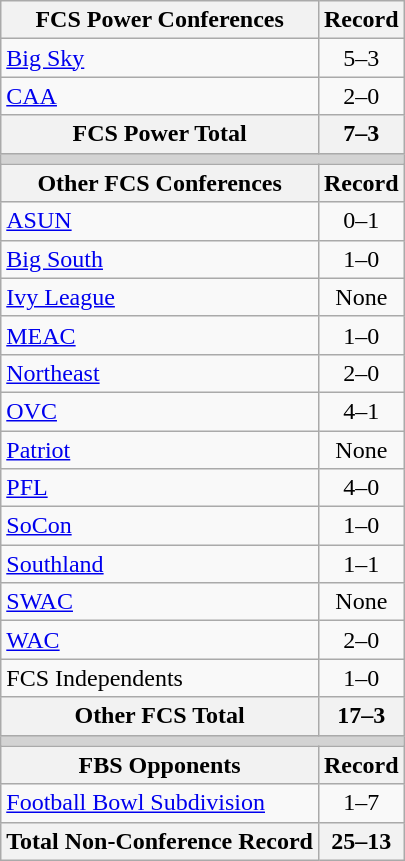<table class="wikitable">
<tr>
<th>FCS Power Conferences</th>
<th>Record</th>
</tr>
<tr>
<td><a href='#'>Big Sky</a></td>
<td align=center>5–3</td>
</tr>
<tr>
<td><a href='#'>CAA</a></td>
<td align=center>2–0</td>
</tr>
<tr>
<th>FCS Power Total</th>
<th>7–3</th>
</tr>
<tr>
<th colspan="2" style="background:lightgrey;"></th>
</tr>
<tr>
<th>Other FCS Conferences</th>
<th>Record</th>
</tr>
<tr>
<td><a href='#'>ASUN</a></td>
<td align=center>0–1</td>
</tr>
<tr>
<td><a href='#'>Big South</a></td>
<td align=center>1–0</td>
</tr>
<tr>
<td><a href='#'>Ivy League</a></td>
<td align=center>None</td>
</tr>
<tr>
<td><a href='#'>MEAC</a></td>
<td align=center>1–0</td>
</tr>
<tr>
<td><a href='#'>Northeast</a></td>
<td align=center>2–0</td>
</tr>
<tr>
<td><a href='#'>OVC</a></td>
<td align=center>4–1</td>
</tr>
<tr>
<td><a href='#'>Patriot</a></td>
<td align=center>None</td>
</tr>
<tr>
<td><a href='#'>PFL</a></td>
<td align=center>4–0</td>
</tr>
<tr>
<td><a href='#'>SoCon</a></td>
<td align=center>1–0</td>
</tr>
<tr>
<td><a href='#'>Southland</a></td>
<td align=center>1–1</td>
</tr>
<tr>
<td><a href='#'>SWAC</a></td>
<td align=center>None</td>
</tr>
<tr>
<td><a href='#'>WAC</a></td>
<td align=center>2–0</td>
</tr>
<tr>
<td>FCS Independents</td>
<td align=center>1–0</td>
</tr>
<tr>
<th>Other FCS Total</th>
<th>17–3</th>
</tr>
<tr>
<th colspan="2" style="background:lightgrey;"></th>
</tr>
<tr>
<th>FBS Opponents</th>
<th>Record</th>
</tr>
<tr>
<td><a href='#'>Football Bowl Subdivision</a></td>
<td align=center>1–7</td>
</tr>
<tr>
<th>Total Non-Conference Record</th>
<th>25–13</th>
</tr>
</table>
